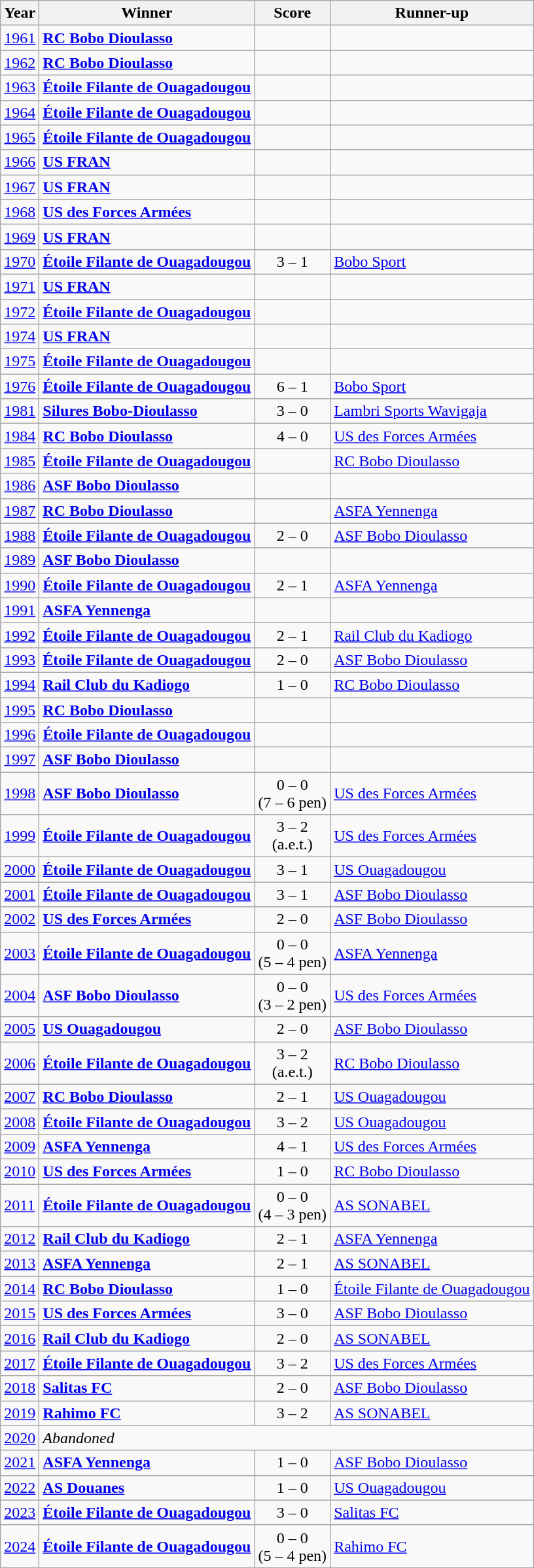<table class=wikitable>
<tr>
<th>Year</th>
<th>Winner</th>
<th>Score</th>
<th>Runner-up</th>
</tr>
<tr>
<td><a href='#'>1961</a></td>
<td><strong><a href='#'>RC Bobo Dioulasso</a></strong></td>
<td></td>
<td></td>
</tr>
<tr>
<td><a href='#'>1962</a></td>
<td><strong><a href='#'>RC Bobo Dioulasso</a></strong></td>
<td></td>
<td></td>
</tr>
<tr>
<td><a href='#'>1963</a></td>
<td><strong><a href='#'>Étoile Filante de Ouagadougou</a></strong></td>
<td></td>
<td></td>
</tr>
<tr>
<td><a href='#'>1964</a></td>
<td><strong><a href='#'>Étoile Filante de Ouagadougou</a></strong></td>
<td></td>
<td></td>
</tr>
<tr>
<td><a href='#'>1965</a></td>
<td><strong><a href='#'>Étoile Filante de Ouagadougou</a></strong></td>
<td></td>
<td></td>
</tr>
<tr>
<td><a href='#'>1966</a></td>
<td><strong><a href='#'>US FRAN</a></strong></td>
<td></td>
<td></td>
</tr>
<tr>
<td><a href='#'>1967</a></td>
<td><strong><a href='#'>US FRAN</a></strong></td>
<td></td>
<td></td>
</tr>
<tr>
<td><a href='#'>1968</a></td>
<td><strong><a href='#'>US des Forces Armées</a></strong></td>
<td></td>
<td></td>
</tr>
<tr>
<td><a href='#'>1969</a></td>
<td><strong><a href='#'>US FRAN</a></strong></td>
<td></td>
<td></td>
</tr>
<tr>
<td><a href='#'>1970</a></td>
<td><strong><a href='#'>Étoile Filante de Ouagadougou</a></strong></td>
<td align=center>3 – 1</td>
<td><a href='#'>Bobo Sport</a></td>
</tr>
<tr>
<td><a href='#'>1971</a></td>
<td><strong><a href='#'>US FRAN</a></strong></td>
<td></td>
<td></td>
</tr>
<tr>
<td><a href='#'>1972</a></td>
<td><strong><a href='#'>Étoile Filante de Ouagadougou</a></strong></td>
<td></td>
<td></td>
</tr>
<tr>
<td><a href='#'>1974</a></td>
<td><strong><a href='#'>US FRAN</a></strong></td>
<td></td>
<td></td>
</tr>
<tr>
<td><a href='#'>1975</a></td>
<td><strong><a href='#'>Étoile Filante de Ouagadougou</a></strong></td>
<td></td>
<td></td>
</tr>
<tr>
<td><a href='#'>1976</a></td>
<td><strong><a href='#'>Étoile Filante de Ouagadougou</a></strong></td>
<td align=center>6 – 1</td>
<td><a href='#'>Bobo Sport</a></td>
</tr>
<tr>
<td><a href='#'>1981</a></td>
<td><strong><a href='#'>Silures Bobo-Dioulasso</a></strong></td>
<td align=center>3 – 0</td>
<td><a href='#'>Lambri Sports Wavigaja</a></td>
</tr>
<tr>
<td><a href='#'>1984</a></td>
<td><strong><a href='#'>RC Bobo Dioulasso</a></strong></td>
<td align=center>4 – 0</td>
<td><a href='#'>US des Forces Armées</a></td>
</tr>
<tr>
<td><a href='#'>1985</a></td>
<td><strong><a href='#'>Étoile Filante de Ouagadougou</a></strong></td>
<td></td>
<td><a href='#'>RC Bobo Dioulasso</a></td>
</tr>
<tr>
<td><a href='#'>1986</a></td>
<td><strong><a href='#'>ASF Bobo Dioulasso</a></strong></td>
<td></td>
<td></td>
</tr>
<tr>
<td><a href='#'>1987</a></td>
<td><strong><a href='#'>RC Bobo Dioulasso</a></strong></td>
<td></td>
<td><a href='#'>ASFA Yennenga</a></td>
</tr>
<tr>
<td><a href='#'>1988</a></td>
<td><strong><a href='#'>Étoile Filante de Ouagadougou</a></strong></td>
<td align=center>2 – 0</td>
<td><a href='#'>ASF Bobo Dioulasso</a></td>
</tr>
<tr>
<td><a href='#'>1989</a></td>
<td><strong><a href='#'>ASF Bobo Dioulasso</a></strong></td>
<td></td>
<td></td>
</tr>
<tr>
<td><a href='#'>1990</a></td>
<td><strong><a href='#'>Étoile Filante de Ouagadougou</a></strong></td>
<td align=center>2 – 1</td>
<td><a href='#'>ASFA Yennenga</a></td>
</tr>
<tr>
<td><a href='#'>1991</a></td>
<td><strong><a href='#'>ASFA Yennenga</a></strong></td>
<td></td>
<td></td>
</tr>
<tr>
<td><a href='#'>1992</a></td>
<td><strong><a href='#'>Étoile Filante de Ouagadougou</a></strong></td>
<td align=center>2 – 1</td>
<td><a href='#'>Rail Club du Kadiogo</a></td>
</tr>
<tr>
<td><a href='#'>1993</a></td>
<td><strong><a href='#'>Étoile Filante de Ouagadougou</a></strong></td>
<td align=center>2 – 0</td>
<td><a href='#'>ASF Bobo Dioulasso</a></td>
</tr>
<tr>
<td><a href='#'>1994</a></td>
<td><strong><a href='#'>Rail Club du Kadiogo</a></strong></td>
<td align=center>1 – 0</td>
<td><a href='#'>RC Bobo Dioulasso</a></td>
</tr>
<tr>
<td><a href='#'>1995</a></td>
<td><strong><a href='#'>RC Bobo Dioulasso</a></strong></td>
<td></td>
<td></td>
</tr>
<tr>
<td><a href='#'>1996</a></td>
<td><strong><a href='#'>Étoile Filante de Ouagadougou</a></strong></td>
<td></td>
<td></td>
</tr>
<tr>
<td><a href='#'>1997</a></td>
<td><strong><a href='#'>ASF Bobo Dioulasso</a></strong></td>
<td></td>
<td></td>
</tr>
<tr>
<td><a href='#'>1998</a></td>
<td><strong><a href='#'>ASF Bobo Dioulasso</a></strong></td>
<td align=center>0 – 0<br>(7 – 6 pen)</td>
<td><a href='#'>US des Forces Armées</a></td>
</tr>
<tr>
<td><a href='#'>1999</a></td>
<td><strong><a href='#'>Étoile Filante de Ouagadougou</a></strong></td>
<td align=center>3 – 2<br>(a.e.t.)</td>
<td><a href='#'>US des Forces Armées</a></td>
</tr>
<tr>
<td><a href='#'>2000</a></td>
<td><strong><a href='#'>Étoile Filante de Ouagadougou</a></strong></td>
<td align=center>3 – 1</td>
<td><a href='#'>US Ouagadougou</a></td>
</tr>
<tr>
<td><a href='#'>2001</a></td>
<td><strong><a href='#'>Étoile Filante de Ouagadougou</a></strong></td>
<td align=center>3 – 1</td>
<td><a href='#'>ASF Bobo Dioulasso</a></td>
</tr>
<tr>
<td><a href='#'>2002</a></td>
<td><strong><a href='#'>US des Forces Armées</a></strong></td>
<td align=center>2 – 0</td>
<td><a href='#'>ASF Bobo Dioulasso</a></td>
</tr>
<tr>
<td><a href='#'>2003</a></td>
<td><strong><a href='#'>Étoile Filante de Ouagadougou</a></strong></td>
<td align=center>0 – 0<br>(5 – 4 pen)</td>
<td><a href='#'>ASFA Yennenga</a></td>
</tr>
<tr>
<td><a href='#'>2004</a></td>
<td><strong><a href='#'>ASF Bobo Dioulasso</a></strong></td>
<td align=center>0 – 0 <br>(3 – 2 pen)</td>
<td><a href='#'>US des Forces Armées</a></td>
</tr>
<tr>
<td><a href='#'>2005</a></td>
<td><strong><a href='#'>US Ouagadougou</a></strong></td>
<td align=center>2 – 0</td>
<td><a href='#'>ASF Bobo Dioulasso</a></td>
</tr>
<tr>
<td><a href='#'>2006</a></td>
<td><strong><a href='#'>Étoile Filante de Ouagadougou</a></strong></td>
<td align=center>3 – 2<br>(a.e.t.)</td>
<td><a href='#'>RC Bobo Dioulasso</a></td>
</tr>
<tr>
<td><a href='#'>2007</a></td>
<td><strong><a href='#'>RC Bobo Dioulasso</a></strong></td>
<td align=center>2 – 1</td>
<td><a href='#'>US Ouagadougou</a></td>
</tr>
<tr>
<td><a href='#'>2008</a></td>
<td><strong><a href='#'>Étoile Filante de Ouagadougou</a></strong></td>
<td align=center>3 – 2</td>
<td><a href='#'>US Ouagadougou</a></td>
</tr>
<tr>
<td><a href='#'>2009</a></td>
<td><strong><a href='#'>ASFA Yennenga</a></strong></td>
<td align=center>4 – 1</td>
<td><a href='#'>US des Forces Armées</a></td>
</tr>
<tr>
<td><a href='#'>2010</a></td>
<td><strong><a href='#'>US des Forces Armées</a></strong></td>
<td align=center>1 – 0</td>
<td><a href='#'>RC Bobo Dioulasso</a></td>
</tr>
<tr>
<td><a href='#'>2011</a></td>
<td><strong><a href='#'>Étoile Filante de Ouagadougou</a></strong></td>
<td align=center>0 – 0<br>(4 – 3 pen)</td>
<td><a href='#'>AS SONABEL</a></td>
</tr>
<tr>
<td><a href='#'>2012</a></td>
<td><strong><a href='#'>Rail Club du Kadiogo</a></strong></td>
<td align=center>2 – 1</td>
<td><a href='#'>ASFA Yennenga</a></td>
</tr>
<tr>
<td><a href='#'>2013</a></td>
<td><strong><a href='#'>ASFA Yennenga</a></strong></td>
<td align=center>2 – 1</td>
<td><a href='#'>AS SONABEL</a></td>
</tr>
<tr>
<td><a href='#'>2014</a></td>
<td><strong><a href='#'>RC Bobo Dioulasso</a></strong></td>
<td align="center">1 – 0</td>
<td><a href='#'>Étoile Filante de Ouagadougou</a></td>
</tr>
<tr>
<td><a href='#'>2015</a></td>
<td><strong><a href='#'>US des Forces Armées</a></strong></td>
<td align=center>3 – 0</td>
<td><a href='#'>ASF Bobo Dioulasso</a></td>
</tr>
<tr>
<td><a href='#'>2016</a></td>
<td><strong><a href='#'>Rail Club du Kadiogo</a></strong></td>
<td align=center>2 – 0</td>
<td><a href='#'>AS SONABEL</a></td>
</tr>
<tr>
<td><a href='#'>2017</a></td>
<td><strong><a href='#'>Étoile Filante de Ouagadougou</a></strong></td>
<td align=center>3 – 2</td>
<td><a href='#'>US des Forces Armées</a></td>
</tr>
<tr>
<td><a href='#'>2018</a></td>
<td><strong><a href='#'>Salitas FC</a></strong></td>
<td align=center>2 – 0</td>
<td><a href='#'>ASF Bobo Dioulasso</a></td>
</tr>
<tr>
<td><a href='#'>2019</a></td>
<td><strong><a href='#'>Rahimo FC</a></strong></td>
<td align="center">3 – 2</td>
<td><a href='#'>AS SONABEL</a></td>
</tr>
<tr>
<td><a href='#'>2020</a></td>
<td colspan="3"><em>Abandoned</em></td>
</tr>
<tr>
<td><a href='#'>2021</a></td>
<td><strong><a href='#'>ASFA Yennenga</a></strong></td>
<td align=center>1 – 0</td>
<td><a href='#'>ASF Bobo Dioulasso</a></td>
</tr>
<tr>
<td><a href='#'>2022</a></td>
<td><strong><a href='#'>AS Douanes</a></strong></td>
<td align=center>1 – 0</td>
<td><a href='#'>US Ouagadougou</a></td>
</tr>
<tr>
<td><a href='#'>2023</a></td>
<td><strong><a href='#'>Étoile Filante de Ouagadougou</a></strong></td>
<td align=center>3 – 0</td>
<td><a href='#'>Salitas FC</a></td>
</tr>
<tr>
<td><a href='#'>2024</a></td>
<td><strong><a href='#'>Étoile Filante de Ouagadougou</a></strong></td>
<td align=center>0 – 0<br>(5 – 4 pen)</td>
<td><a href='#'>Rahimo FC</a></td>
</tr>
</table>
